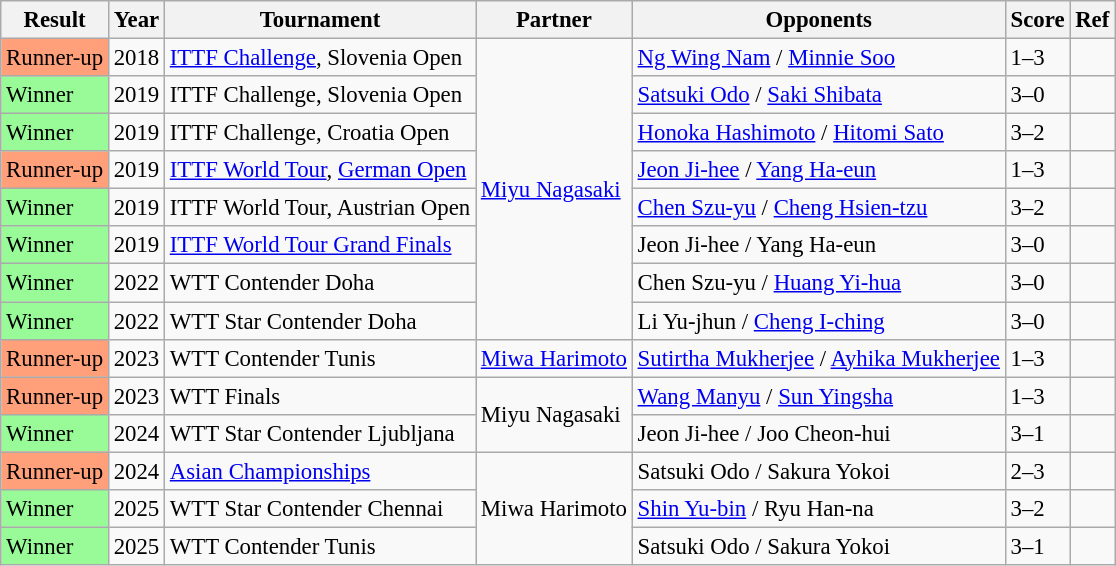<table class="sortable wikitable" style="font-size: 95%;">
<tr>
<th>Result</th>
<th class="unsortable">Year</th>
<th>Tournament</th>
<th>Partner</th>
<th>Opponents</th>
<th>Score</th>
<th class="unsortable">Ref</th>
</tr>
<tr>
<td style="background: #ffa07a;">Runner-up</td>
<td>2018</td>
<td><a href='#'>ITTF Challenge</a>, Slovenia Open</td>
<td rowspan="8"><a href='#'>Miyu Nagasaki</a></td>
<td> <a href='#'>Ng Wing Nam</a> / <a href='#'>Minnie Soo</a></td>
<td>1–3</td>
<td></td>
</tr>
<tr>
<td style="background: #98fb98;">Winner</td>
<td>2019</td>
<td>ITTF Challenge, Slovenia Open</td>
<td> <a href='#'>Satsuki Odo</a> / <a href='#'>Saki Shibata</a></td>
<td>3–0</td>
<td></td>
</tr>
<tr>
<td style="background: #98fb98;">Winner</td>
<td>2019</td>
<td>ITTF Challenge, Croatia Open</td>
<td> <a href='#'>Honoka Hashimoto</a> / <a href='#'>Hitomi Sato</a></td>
<td>3–2</td>
<td></td>
</tr>
<tr>
<td style="background: #ffa07a;">Runner-up</td>
<td>2019</td>
<td><a href='#'>ITTF World Tour</a>, <a href='#'>German Open</a></td>
<td> <a href='#'>Jeon Ji-hee</a> / <a href='#'>Yang Ha-eun</a></td>
<td>1–3</td>
<td></td>
</tr>
<tr>
<td style="background: #98fb98;">Winner</td>
<td>2019</td>
<td>ITTF World Tour, Austrian Open</td>
<td> <a href='#'>Chen Szu-yu</a> / <a href='#'>Cheng Hsien-tzu</a></td>
<td>3–2</td>
<td></td>
</tr>
<tr>
<td style="background: #98fb98;">Winner</td>
<td>2019</td>
<td><a href='#'>ITTF World Tour Grand Finals</a></td>
<td> Jeon Ji-hee / Yang Ha-eun</td>
<td>3–0</td>
<td></td>
</tr>
<tr>
<td style="background: #98fb98;">Winner</td>
<td>2022</td>
<td>WTT Contender Doha</td>
<td> Chen Szu-yu / <a href='#'>Huang Yi-hua</a></td>
<td>3–0</td>
<td></td>
</tr>
<tr>
<td style="background: #98fb98;">Winner</td>
<td>2022</td>
<td>WTT Star Contender Doha</td>
<td> Li Yu-jhun / <a href='#'>Cheng I-ching</a></td>
<td>3–0</td>
<td></td>
</tr>
<tr>
<td style="background: #ffa07a;">Runner-up</td>
<td>2023</td>
<td>WTT Contender Tunis</td>
<td><a href='#'>Miwa Harimoto</a></td>
<td> <a href='#'>Sutirtha Mukherjee</a> / <a href='#'>Ayhika Mukherjee</a></td>
<td>1–3</td>
<td></td>
</tr>
<tr>
<td style="background: #ffa07a;">Runner-up</td>
<td>2023</td>
<td>WTT Finals</td>
<td rowspan="2">Miyu Nagasaki</td>
<td> <a href='#'>Wang Manyu</a> / <a href='#'>Sun Yingsha</a></td>
<td>1–3</td>
<td></td>
</tr>
<tr>
<td style="background: #98fb98;">Winner</td>
<td>2024</td>
<td>WTT Star Contender Ljubljana</td>
<td> Jeon Ji-hee / Joo Cheon-hui</td>
<td>3–1</td>
<td></td>
</tr>
<tr>
<td style="background: #ffa07a;">Runner-up</td>
<td>2024</td>
<td><a href='#'>Asian Championships</a></td>
<td rowspan="3">Miwa Harimoto</td>
<td> Satsuki Odo / Sakura Yokoi</td>
<td>2–3</td>
<td></td>
</tr>
<tr>
<td style="background: #98fb98;">Winner</td>
<td>2025</td>
<td>WTT Star Contender Chennai</td>
<td> <a href='#'>Shin Yu-bin</a> / Ryu Han-na</td>
<td>3–2</td>
<td></td>
</tr>
<tr>
<td style="background: #98fb98;">Winner</td>
<td>2025</td>
<td>WTT Contender Tunis</td>
<td> Satsuki Odo / Sakura Yokoi</td>
<td>3–1</td>
<td></td>
</tr>
</table>
